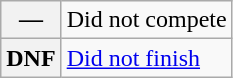<table class="wikitable">
<tr>
<th scope="row">—</th>
<td>Did not compete</td>
</tr>
<tr>
<th scope="row">DNF</th>
<td><a href='#'>Did not finish</a></td>
</tr>
</table>
